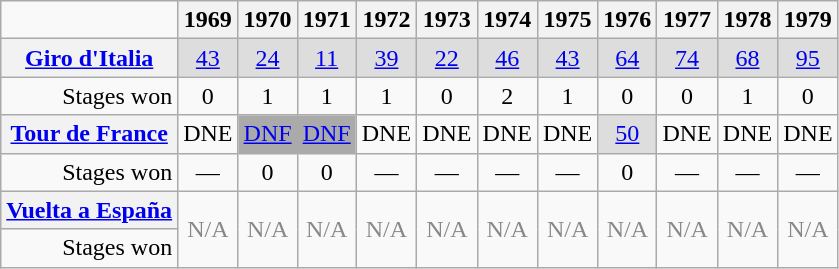<table class="wikitable">
<tr>
<td></td>
<th scope="col">1969</th>
<th scope="col">1970</th>
<th scope="col">1971</th>
<th scope="col">1972</th>
<th scope="col">1973</th>
<th scope="col">1974</th>
<th scope="col">1975</th>
<th scope="col">1976</th>
<th scope="col">1977</th>
<th scope="col">1978</th>
<th scope="col">1979</th>
</tr>
<tr>
<th><a href='#'>Giro d'Italia</a></th>
<td align="center" style="background:#DDDDDD;"><a href='#'>43</a></td>
<td align="center" style="background:#DDDDDD;"><a href='#'>24</a></td>
<td align="center" style="background:#DDDDDD;"><a href='#'>11</a></td>
<td align="center" style="background:#DDDDDD;"><a href='#'>39</a></td>
<td align="center" style="background:#DDDDDD;"><a href='#'>22</a></td>
<td align="center" style="background:#DDDDDD;"><a href='#'>46</a></td>
<td align="center" style="background:#DDDDDD;"><a href='#'>43</a></td>
<td align="center" style="background:#DDDDDD;"><a href='#'>64</a></td>
<td align="center" style="background:#DDDDDD;"><a href='#'>74</a></td>
<td align="center" style="background:#DDDDDD;"><a href='#'>68</a></td>
<td align="center" style="background:#DDDDDD;"><a href='#'>95</a></td>
</tr>
<tr>
<td align="right">Stages won</td>
<td align="center">0</td>
<td align="center">1</td>
<td align="center">1</td>
<td align="center">1</td>
<td align="center">0</td>
<td align="center">2</td>
<td align="center">1</td>
<td align="center">0</td>
<td align="center">0</td>
<td align="center">1</td>
<td align="center">0</td>
</tr>
<tr>
<th><a href='#'>Tour de France</a></th>
<td align="center">DNE</td>
<td align="center" style="background:#AAAAAA;"><a href='#'>DNF</a></td>
<td align="center" style="background:#AAAAAA;"><a href='#'>DNF</a></td>
<td align="center">DNE</td>
<td align="center">DNE</td>
<td align="center">DNE</td>
<td align="center">DNE</td>
<td align="center" style="background:#DDDDDD;"><a href='#'>50</a></td>
<td align="center">DNE</td>
<td align="center">DNE</td>
<td align="center">DNE</td>
</tr>
<tr>
<td align="right">Stages won</td>
<td align="center">—</td>
<td align="center">0</td>
<td align="center">0</td>
<td align="center">—</td>
<td align="center">—</td>
<td align="center">—</td>
<td align="center">—</td>
<td align="center">0</td>
<td align="center">—</td>
<td align="center">—</td>
<td align="center">—</td>
</tr>
<tr>
<th><a href='#'>Vuelta a España</a></th>
<td rowspan=2 align="center" style="color:#888888;">N/A</td>
<td rowspan=2 align="center" style="color:#888888;">N/A</td>
<td rowspan=2 align="center" style="color:#888888;">N/A</td>
<td rowspan=2 align="center" style="color:#888888;">N/A</td>
<td rowspan=2 align="center" style="color:#888888;">N/A</td>
<td rowspan=2 align="center" style="color:#888888;">N/A</td>
<td rowspan=2 align="center" style="color:#888888;">N/A</td>
<td rowspan=2 align="center" style="color:#888888;">N/A</td>
<td rowspan=2 align="center" style="color:#888888;">N/A</td>
<td rowspan=2 align="center" style="color:#888888;">N/A</td>
<td rowspan=2 align="center" style="color:#888888;">N/A</td>
</tr>
<tr>
<td align="right">Stages won</td>
</tr>
</table>
